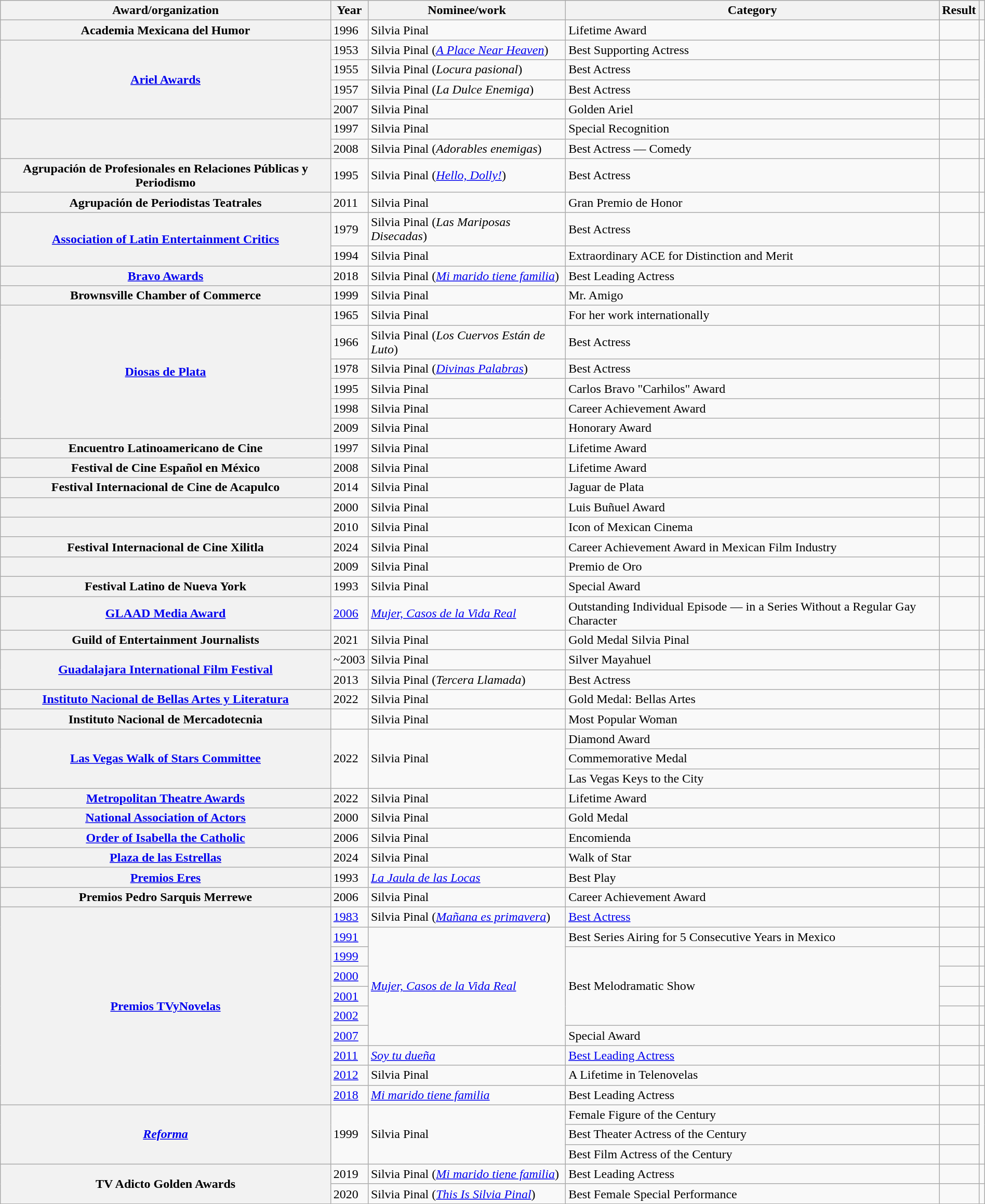<table class="wikitable sortable plainrowheaders" style="width: 100%;">
<tr style="background:#ccc; text-align:center;">
<th scope="col">Award/organization</th>
<th scope="col">Year</th>
<th scope="col">Nominee/work</th>
<th scope="col">Category</th>
<th scope="col">Result</th>
<th scope="col" class="unsortable"></th>
</tr>
<tr>
<th scope="row"> Academia Mexicana del Humor</th>
<td>1996</td>
<td>Silvia Pinal</td>
<td>Lifetime Award</td>
<td></td>
<td align="center"></td>
</tr>
<tr>
<th scope="row" rowspan=4><a href='#'>Ariel Awards</a></th>
<td>1953</td>
<td>Silvia Pinal (<em><a href='#'>A Place Near Heaven</a></em>)</td>
<td>Best Supporting Actress</td>
<td></td>
<td align="center" rowspan=4></td>
</tr>
<tr>
<td>1955</td>
<td>Silvia Pinal (<em>Locura pasional</em>)</td>
<td>Best Actress</td>
<td></td>
</tr>
<tr>
<td>1957</td>
<td>Silvia Pinal (<em>La Dulce Enemiga</em>)</td>
<td>Best Actress</td>
<td></td>
</tr>
<tr>
<td>2007</td>
<td>Silvia Pinal</td>
<td>Golden Ariel</td>
<td></td>
</tr>
<tr>
<th scope="row" rowspan=2> </th>
<td>1997</td>
<td>Silvia Pinal</td>
<td>Special Recognition</td>
<td></td>
<td align="center"></td>
</tr>
<tr>
<td>2008</td>
<td>Silvia Pinal (<em>Adorables enemigas</em>)</td>
<td>Best Actress — Comedy</td>
<td></td>
<td align="center"></td>
</tr>
<tr>
<th scope="row">Agrupación de Profesionales en Relaciones Públicas y Periodismo </th>
<td>1995</td>
<td>Silvia Pinal (<em><a href='#'>Hello, Dolly!</a></em>)</td>
<td>Best Actress</td>
<td></td>
<td align="center"></td>
</tr>
<tr>
<th scope="row">Agrupación de Periodistas Teatrales </th>
<td>2011</td>
<td>Silvia Pinal</td>
<td>Gran Premio de Honor</td>
<td></td>
<td align="center"></td>
</tr>
<tr>
<th scope="row" rowspan=2><a href='#'>Association of Latin Entertainment Critics</a>  </th>
<td>1979</td>
<td>Silvia Pinal (<em>Las Mariposas Disecadas</em>)</td>
<td>Best Actress</td>
<td></td>
<td align="center"></td>
</tr>
<tr>
<td>1994</td>
<td>Silvia Pinal</td>
<td>Extraordinary ACE for Distinction and Merit</td>
<td></td>
<td align="center"></td>
</tr>
<tr>
<th scope="row"><a href='#'>Bravo Awards</a></th>
<td>2018</td>
<td>Silvia Pinal (<em><a href='#'>Mi marido tiene familia</a></em>)</td>
<td>Best Leading Actress</td>
<td></td>
<td align="center"></td>
</tr>
<tr>
<th scope="row">Brownsville Chamber of Commerce</th>
<td>1999</td>
<td>Silvia Pinal</td>
<td>Mr. Amigo</td>
<td></td>
<td align="center"></td>
</tr>
<tr>
<th scope="row" rowspan=6><a href='#'>Diosas de Plata</a></th>
<td>1965</td>
<td>Silvia Pinal</td>
<td>For her work internationally</td>
<td></td>
<td align="center"></td>
</tr>
<tr>
<td>1966</td>
<td>Silvia Pinal (<em>Los Cuervos Están de Luto</em>)</td>
<td>Best Actress</td>
<td></td>
<td align="center"></td>
</tr>
<tr>
<td>1978</td>
<td>Silvia Pinal (<em><a href='#'>Divinas Palabras</a></em>)</td>
<td>Best Actress</td>
<td></td>
<td align="center"></td>
</tr>
<tr>
<td>1995</td>
<td>Silvia Pinal</td>
<td>Carlos Bravo "Carhilos" Award</td>
<td></td>
<td align="center"></td>
</tr>
<tr>
<td>1998</td>
<td>Silvia Pinal</td>
<td>Career Achievement Award</td>
<td></td>
<td align="center"></td>
</tr>
<tr>
<td>2009</td>
<td>Silvia Pinal</td>
<td>Honorary Award</td>
<td></td>
<td align="center"></td>
</tr>
<tr>
<th scope="row">Encuentro Latinoamericano de Cine</th>
<td>1997</td>
<td>Silvia Pinal</td>
<td>Lifetime Award</td>
<td></td>
<td align="center"></td>
</tr>
<tr>
<th scope="row">Festival de Cine Español en México </th>
<td>2008</td>
<td>Silvia Pinal</td>
<td>Lifetime Award</td>
<td></td>
<td align="center"></td>
</tr>
<tr>
<th scope="row">Festival Internacional de Cine de Acapulco </th>
<td>2014</td>
<td>Silvia Pinal</td>
<td>Jaguar de Plata</td>
<td></td>
<td align="center"></td>
</tr>
<tr>
<th scope="row"></th>
<td>2000</td>
<td>Silvia Pinal</td>
<td>Luis Buñuel Award</td>
<td></td>
<td align="center"></td>
</tr>
<tr>
<th scope="row"></th>
<td>2010</td>
<td>Silvia Pinal</td>
<td>Icon of Mexican Cinema </td>
<td></td>
<td align="center"></td>
</tr>
<tr>
<th scope="row">Festival Internacional de Cine Xilitla </th>
<td>2024</td>
<td>Silvia Pinal</td>
<td>Career Achievement Award in Mexican Film Industry</td>
<td></td>
<td align="center"></td>
</tr>
<tr>
<th scope="row"></th>
<td>2009</td>
<td>Silvia Pinal</td>
<td>Premio de Oro </td>
<td></td>
<td align="center"></td>
</tr>
<tr>
<th scope="row">Festival Latino de Nueva York</th>
<td>1993</td>
<td>Silvia Pinal</td>
<td>Special Award</td>
<td></td>
<td align="center"></td>
</tr>
<tr>
<th scope="row"><a href='#'>GLAAD Media Award</a></th>
<td><a href='#'>2006</a></td>
<td><em><a href='#'>Mujer, Casos de la Vida Real</a></em></td>
<td>Outstanding Individual Episode — in a Series Without a Regular Gay Character</td>
<td></td>
<td align="center"></td>
</tr>
<tr>
<th scope="row">Guild of Entertainment Journalists</th>
<td>2021</td>
<td>Silvia Pinal</td>
<td>Gold Medal Silvia Pinal</td>
<td></td>
<td align="center"></td>
</tr>
<tr>
<th scope="row" rowspan=2><a href='#'>Guadalajara International Film Festival</a></th>
<td>~2003</td>
<td>Silvia Pinal</td>
<td>Silver Mayahuel</td>
<td></td>
<td align="center"></td>
</tr>
<tr>
<td>2013</td>
<td>Silvia Pinal (<em>Tercera Llamada</em>)</td>
<td>Best Actress</td>
<td></td>
<td align="center"></td>
</tr>
<tr>
<th scope="row"><a href='#'>Instituto Nacional de Bellas Artes y Literatura</a></th>
<td>2022</td>
<td>Silvia Pinal</td>
<td>Gold Medal: Bellas Artes</td>
<td></td>
<td align="center"></td>
</tr>
<tr>
<th scope="row">Instituto Nacional de Mercadotecnia </th>
<td></td>
<td>Silvia Pinal</td>
<td>Most Popular Woman</td>
<td></td>
<td align="center"></td>
</tr>
<tr>
<th scope="row" rowspan=3><a href='#'>Las Vegas Walk of Stars Committee</a></th>
<td rowspan="3">2022</td>
<td rowspan="3">Silvia Pinal</td>
<td>Diamond Award</td>
<td></td>
<td align="center" rowspan=3></td>
</tr>
<tr>
<td>Commemorative Medal</td>
<td></td>
</tr>
<tr>
<td>Las Vegas Keys to the City</td>
<td></td>
</tr>
<tr>
<th scope="row"><a href='#'>Metropolitan Theatre Awards</a></th>
<td>2022</td>
<td>Silvia Pinal</td>
<td>Lifetime Award</td>
<td></td>
<td align="center"></td>
</tr>
<tr>
<th scope="row"><a href='#'>National Association of Actors</a> </th>
<td>2000</td>
<td>Silvia Pinal</td>
<td>Gold Medal</td>
<td></td>
<td align="center"></td>
</tr>
<tr>
<th scope="row"><a href='#'>Order of Isabella the Catholic</a></th>
<td>2006</td>
<td>Silvia Pinal</td>
<td>Encomienda</td>
<td></td>
<td align="center"></td>
</tr>
<tr>
<th scope="row"><a href='#'>Plaza de las Estrellas</a></th>
<td>2024</td>
<td>Silvia Pinal</td>
<td>Walk of Star</td>
<td></td>
<td align="center"></td>
</tr>
<tr>
<th scope="row"><a href='#'>Premios Eres</a></th>
<td>1993</td>
<td><a href='#'><em>La Jaula de las Locas</em></a></td>
<td>Best Play</td>
<td></td>
<td align="center"></td>
</tr>
<tr>
<th scope="row">Premios Pedro Sarquis Merrewe</th>
<td>2006</td>
<td>Silvia Pinal</td>
<td>Career Achievement Award</td>
<td></td>
<td align="center"></td>
</tr>
<tr>
<th scope="row" rowspan=10><a href='#'>Premios TVyNovelas</a></th>
<td><a href='#'>1983</a></td>
<td>Silvia Pinal (<em><a href='#'>Mañana es primavera</a></em>)</td>
<td><a href='#'>Best Actress</a></td>
<td></td>
<td align="center"></td>
</tr>
<tr>
<td><a href='#'>1991</a></td>
<td rowspan="6"><em><a href='#'>Mujer, Casos de la Vida Real</a></em></td>
<td>Best Series Airing for 5 Consecutive Years in Mexico</td>
<td></td>
<td align="center"></td>
</tr>
<tr>
<td><a href='#'>1999</a></td>
<td rowspan="4">Best Melodramatic Show</td>
<td></td>
<td align="center"></td>
</tr>
<tr>
<td><a href='#'>2000</a></td>
<td></td>
<td align="center"></td>
</tr>
<tr>
<td><a href='#'>2001</a></td>
<td></td>
<td align="center"></td>
</tr>
<tr>
<td><a href='#'>2002</a></td>
<td></td>
<td align="center"></td>
</tr>
<tr>
<td><a href='#'>2007</a></td>
<td>Special Award</td>
<td></td>
<td align="center"></td>
</tr>
<tr>
<td><a href='#'>2011</a></td>
<td><em><a href='#'>Soy tu dueña</a></em></td>
<td><a href='#'>Best Leading Actress</a></td>
<td></td>
<td align="center"></td>
</tr>
<tr>
<td><a href='#'>2012</a></td>
<td>Silvia Pinal</td>
<td>A Lifetime in Telenovelas</td>
<td></td>
<td align="center"></td>
</tr>
<tr>
<td><a href='#'>2018</a></td>
<td><em><a href='#'>Mi marido tiene familia</a></em></td>
<td>Best Leading Actress</td>
<td></td>
<td align="center"></td>
</tr>
<tr>
<th scope="row" rowspan="3"><a href='#'><em>Reforma</em></a></th>
<td rowspan="3">1999</td>
<td rowspan="3">Silvia Pinal</td>
<td>Female Figure of the Century</td>
<td></td>
<td align="center" rowspan="3"></td>
</tr>
<tr>
<td>Best Theater Actress of the Century</td>
<td></td>
</tr>
<tr>
<td>Best Film Actress of the Century</td>
<td></td>
</tr>
<tr>
<th scope="row" rowspan=2>TV Adicto Golden Awards</th>
<td>2019</td>
<td>Silvia Pinal (<em><a href='#'>Mi marido tiene familia</a></em>)</td>
<td>Best Leading Actress</td>
<td></td>
<td align="center"></td>
</tr>
<tr>
<td>2020</td>
<td>Silvia Pinal (<em><a href='#'>This Is Silvia Pinal</a></em>)</td>
<td>Best Female Special Performance</td>
<td></td>
<td align="center"></td>
</tr>
</table>
